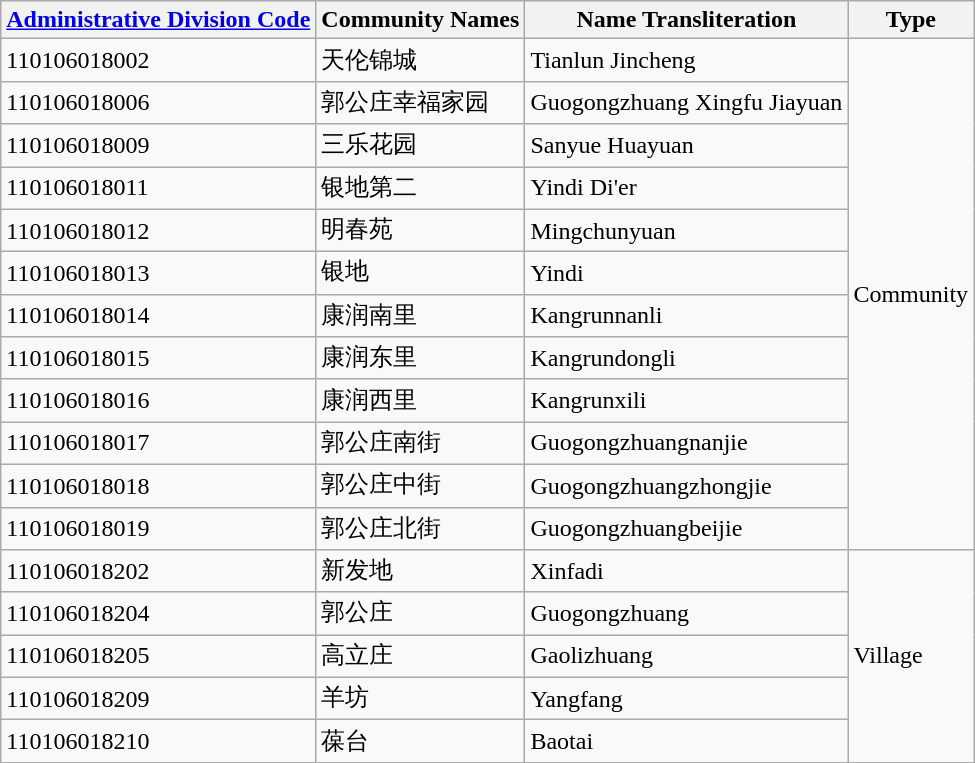<table class="wikitable sortable">
<tr>
<th><a href='#'>Administrative Division Code</a></th>
<th>Community Names</th>
<th>Name Transliteration</th>
<th>Type</th>
</tr>
<tr>
<td>110106018002</td>
<td>天伦锦城</td>
<td>Tianlun Jincheng</td>
<td rowspan="12">Community</td>
</tr>
<tr>
<td>110106018006</td>
<td>郭公庄幸福家园</td>
<td>Guogongzhuang Xingfu Jiayuan</td>
</tr>
<tr>
<td>110106018009</td>
<td>三乐花园</td>
<td>Sanyue Huayuan</td>
</tr>
<tr>
<td>110106018011</td>
<td>银地第二</td>
<td>Yindi Di'er</td>
</tr>
<tr>
<td>110106018012</td>
<td>明春苑</td>
<td>Mingchunyuan</td>
</tr>
<tr>
<td>110106018013</td>
<td>银地</td>
<td>Yindi</td>
</tr>
<tr>
<td>110106018014</td>
<td>康润南里</td>
<td>Kangrunnanli</td>
</tr>
<tr>
<td>110106018015</td>
<td>康润东里</td>
<td>Kangrundongli</td>
</tr>
<tr>
<td>110106018016</td>
<td>康润西里</td>
<td>Kangrunxili</td>
</tr>
<tr>
<td>110106018017</td>
<td>郭公庄南街</td>
<td>Guogongzhuangnanjie</td>
</tr>
<tr>
<td>110106018018</td>
<td>郭公庄中街</td>
<td>Guogongzhuangzhongjie</td>
</tr>
<tr>
<td>110106018019</td>
<td>郭公庄北街</td>
<td>Guogongzhuangbeijie</td>
</tr>
<tr>
<td>110106018202</td>
<td>新发地</td>
<td>Xinfadi</td>
<td rowspan="5">Village</td>
</tr>
<tr>
<td>110106018204</td>
<td>郭公庄</td>
<td>Guogongzhuang</td>
</tr>
<tr>
<td>110106018205</td>
<td>高立庄</td>
<td>Gaolizhuang</td>
</tr>
<tr>
<td>110106018209</td>
<td>羊坊</td>
<td>Yangfang</td>
</tr>
<tr>
<td>110106018210</td>
<td>葆台</td>
<td>Baotai</td>
</tr>
</table>
